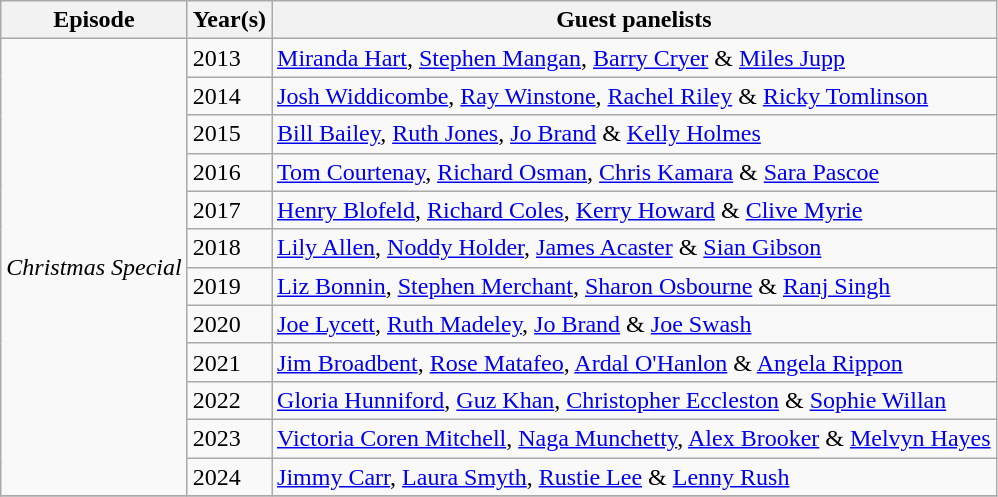<table class="wikitable sortable">
<tr>
<th>Episode</th>
<th>Year(s)</th>
<th>Guest panelists</th>
</tr>
<tr>
<td rowspan="12"><em>Christmas Special</em></td>
<td>2013</td>
<td><a href='#'>Miranda Hart</a>, <a href='#'>Stephen Mangan</a>, <a href='#'>Barry Cryer</a> & <a href='#'>Miles Jupp</a></td>
</tr>
<tr>
<td>2014</td>
<td><a href='#'>Josh Widdicombe</a>, <a href='#'>Ray Winstone</a>, <a href='#'>Rachel Riley</a> & <a href='#'>Ricky Tomlinson</a></td>
</tr>
<tr>
<td>2015</td>
<td><a href='#'>Bill Bailey</a>, <a href='#'>Ruth Jones</a>, <a href='#'>Jo Brand</a> & <a href='#'>Kelly Holmes</a></td>
</tr>
<tr>
<td>2016</td>
<td><a href='#'>Tom Courtenay</a>, <a href='#'>Richard Osman</a>, <a href='#'>Chris Kamara</a> & <a href='#'>Sara Pascoe</a></td>
</tr>
<tr>
<td>2017</td>
<td><a href='#'>Henry Blofeld</a>, <a href='#'>Richard Coles</a>, <a href='#'>Kerry Howard</a> & <a href='#'>Clive Myrie</a></td>
</tr>
<tr>
<td>2018</td>
<td><a href='#'>Lily Allen</a>, <a href='#'>Noddy Holder</a>, <a href='#'>James Acaster</a> & <a href='#'>Sian Gibson</a></td>
</tr>
<tr>
<td>2019</td>
<td><a href='#'>Liz Bonnin</a>, <a href='#'>Stephen Merchant</a>, <a href='#'>Sharon Osbourne</a> & <a href='#'>Ranj Singh</a></td>
</tr>
<tr>
<td>2020</td>
<td><a href='#'>Joe Lycett</a>, <a href='#'>Ruth Madeley</a>, <a href='#'>Jo Brand</a> & <a href='#'>Joe Swash</a></td>
</tr>
<tr>
<td>2021</td>
<td><a href='#'>Jim Broadbent</a>, <a href='#'>Rose Matafeo</a>, <a href='#'>Ardal O'Hanlon</a> & <a href='#'>Angela Rippon</a></td>
</tr>
<tr>
<td>2022</td>
<td><a href='#'>Gloria Hunniford</a>, <a href='#'>Guz Khan</a>, <a href='#'>Christopher Eccleston</a> & <a href='#'>Sophie Willan</a></td>
</tr>
<tr>
<td>2023</td>
<td><a href='#'>Victoria Coren Mitchell</a>, <a href='#'>Naga Munchetty</a>, <a href='#'>Alex Brooker</a> & <a href='#'>Melvyn Hayes</a></td>
</tr>
<tr>
<td>2024</td>
<td><a href='#'>Jimmy Carr</a>, <a href='#'>Laura Smyth</a>, <a href='#'>Rustie Lee</a> & <a href='#'>Lenny Rush</a></td>
</tr>
<tr>
</tr>
</table>
